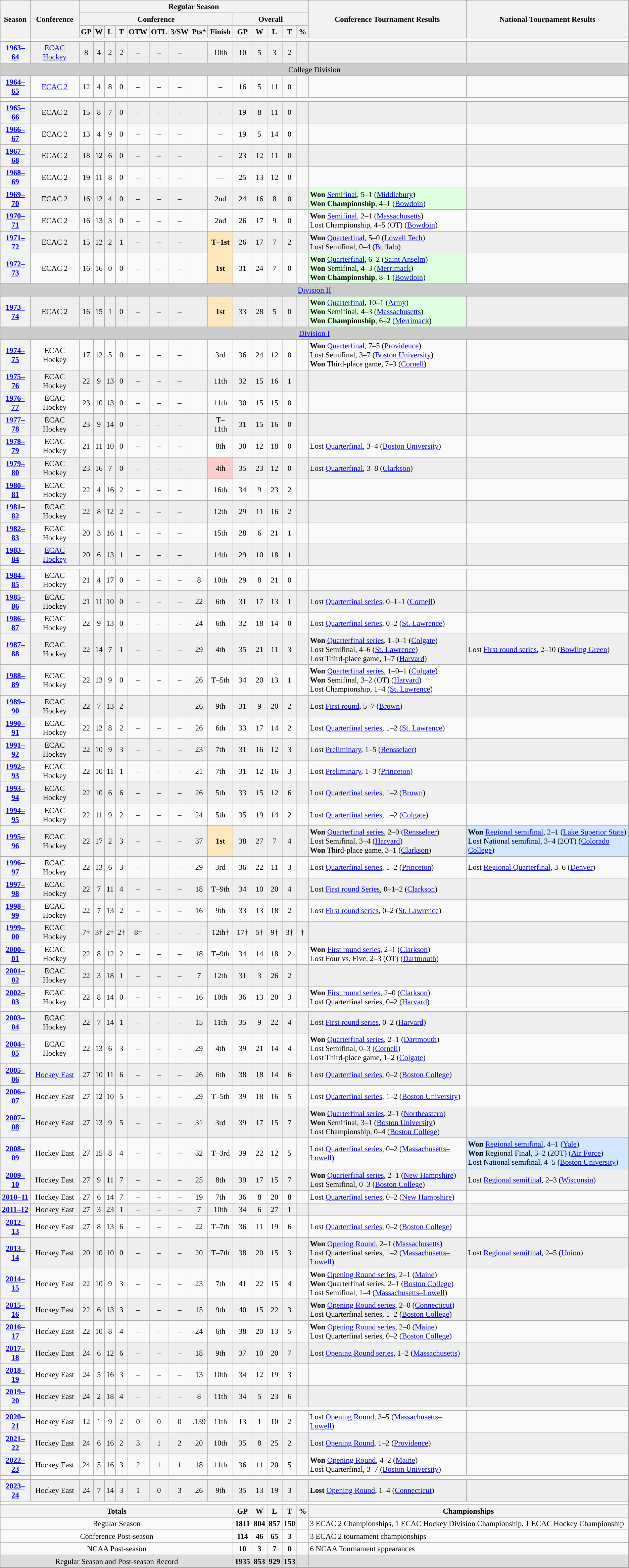<table class="wikitable" style="text-align: center; font-size: 95%">
<tr>
<th rowspan="3">Season</th>
<th rowspan="3">Conference</th>
<th colspan="14">Regular Season</th>
<th rowspan="3">Conference Tournament Results</th>
<th rowspan="3">National Tournament Results</th>
</tr>
<tr>
<th colspan="9">Conference</th>
<th colspan="5">Overall</th>
</tr>
<tr>
<th>GP</th>
<th>W</th>
<th>L</th>
<th>T</th>
<th>OTW</th>
<th>OTL</th>
<th>3/SW</th>
<th>Pts*</th>
<th>Finish</th>
<th>GP</th>
<th>W</th>
<th>L</th>
<th>T</th>
<th>%</th>
</tr>
<tr>
<td><a href='#'></a> </td>
</tr>
<tr bgcolor=eeeeee>
<th><a href='#'>1963–64</a></th>
<td><a href='#'>ECAC Hockey</a></td>
<td>8</td>
<td>4</td>
<td>2</td>
<td>2</td>
<td>–</td>
<td>–</td>
<td>–</td>
<td></td>
<td>10th</td>
<td>10</td>
<td>5</td>
<td>3</td>
<td>2</td>
<td></td>
<td align="left"></td>
<td align="left"></td>
</tr>
<tr>
<td style="background:#cccccc;" colspan="18">College Division</td>
</tr>
<tr>
<th><a href='#'>1964–65</a></th>
<td><a href='#'>ECAC 2</a></td>
<td>12</td>
<td>4</td>
<td>8</td>
<td>0</td>
<td>–</td>
<td>–</td>
<td>–</td>
<td></td>
<td>–</td>
<td>16</td>
<td>5</td>
<td>11</td>
<td>0</td>
<td></td>
<td align="left"></td>
<td align="left"></td>
</tr>
<tr>
<td><a href='#'></a> </td>
</tr>
<tr bgcolor=eeeeee>
<th><a href='#'>1965–66</a></th>
<td>ECAC 2</td>
<td>15</td>
<td>8</td>
<td>7</td>
<td>0</td>
<td>–</td>
<td>–</td>
<td>–</td>
<td></td>
<td>–</td>
<td>19</td>
<td>8</td>
<td>11</td>
<td>0</td>
<td></td>
<td align="left"></td>
<td align="left"></td>
</tr>
<tr>
<th><a href='#'>1966–67</a></th>
<td>ECAC 2</td>
<td>13</td>
<td>4</td>
<td>9</td>
<td>0</td>
<td>–</td>
<td>–</td>
<td>–</td>
<td></td>
<td>–</td>
<td>19</td>
<td>5</td>
<td>14</td>
<td>0</td>
<td></td>
<td align="left"></td>
<td align="left"></td>
</tr>
<tr>
</tr>
<tr bgcolor=eeeeee>
<th><a href='#'>1967–68</a></th>
<td>ECAC 2</td>
<td>18</td>
<td>12</td>
<td>6</td>
<td>0</td>
<td>–</td>
<td>–</td>
<td>–</td>
<td></td>
<td>–</td>
<td>23</td>
<td>12</td>
<td>11</td>
<td>0</td>
<td></td>
<td align="left"></td>
<td align="left"></td>
</tr>
<tr>
<th><a href='#'>1968–69</a></th>
<td>ECAC 2</td>
<td>19</td>
<td>11</td>
<td>8</td>
<td>0</td>
<td>–</td>
<td>–</td>
<td>–</td>
<td></td>
<td>—</td>
<td>25</td>
<td>13</td>
<td>12</td>
<td>0</td>
<td></td>
<td align="left"></td>
<td align="left"></td>
</tr>
<tr bgcolor=eeeeee>
<th><a href='#'>1969–70</a></th>
<td>ECAC 2</td>
<td>16</td>
<td>12</td>
<td>4</td>
<td>0</td>
<td>–</td>
<td>–</td>
<td>–</td>
<td></td>
<td>2nd</td>
<td>24</td>
<td>16</td>
<td>8</td>
<td>0</td>
<td></td>
<td style="background: #ddffdd;" align="left"><strong>Won</strong> <a href='#'>Semifinal</a>, 5–1 (<a href='#'>Middlebury</a>)<br><strong>Won Championship</strong>, 4–1 (<a href='#'>Bowdoin</a>)</td>
<td align="left"></td>
</tr>
<tr>
<th><a href='#'>1970–71</a></th>
<td>ECAC 2</td>
<td>16</td>
<td>13</td>
<td>3</td>
<td>0</td>
<td>–</td>
<td>–</td>
<td>–</td>
<td></td>
<td>2nd</td>
<td>26</td>
<td>17</td>
<td>9</td>
<td>0</td>
<td></td>
<td align="left"><strong>Won</strong> <a href='#'>Semifinal</a>, 2–1 (<a href='#'>Massachusetts</a>)<br>Lost Championship, 4–5 (OT) (<a href='#'>Bowdoin</a>)</td>
<td align="left"></td>
</tr>
<tr bgcolor=eeeeee>
<th><a href='#'>1971–72</a></th>
<td>ECAC 2</td>
<td>15</td>
<td>12</td>
<td>2</td>
<td>1</td>
<td>–</td>
<td>–</td>
<td>–</td>
<td></td>
<td style="background: #FFE6BD;"><strong>T–1st</strong></td>
<td>26</td>
<td>17</td>
<td>7</td>
<td>2</td>
<td></td>
<td align="left"><strong>Won</strong> <a href='#'>Quarterfinal</a>, 5–0 (<a href='#'>Lowell Tech</a>)<br>Lost Semifinal, 0–4 (<a href='#'>Buffalo</a>)</td>
<td align="left"></td>
</tr>
<tr>
<th><a href='#'>1972–73</a></th>
<td>ECAC 2</td>
<td>16</td>
<td>16</td>
<td>0</td>
<td>0</td>
<td>–</td>
<td>–</td>
<td>–</td>
<td></td>
<td style="background: #FFE6BD;"><strong>1st</strong></td>
<td>31</td>
<td>24</td>
<td>7</td>
<td>0</td>
<td></td>
<td style="background: #ddffdd;" align="left"><strong>Won</strong> <a href='#'>Quarterfinal</a>, 6–2 (<a href='#'>Saint Anselm</a>)<br><strong>Won</strong> Semifinal, 4–3 (<a href='#'>Merrimack</a>)<br><strong>Won Championship</strong>, 8–1 (<a href='#'>Bowdoin</a>)</td>
<td align="left"></td>
</tr>
<tr>
<td style="background:#cccccc;" colspan="18"><a href='#'>Division II</a></td>
</tr>
<tr bgcolor=eeeeee>
<th><a href='#'>1973–74</a></th>
<td>ECAC 2</td>
<td>16</td>
<td>15</td>
<td>1</td>
<td>0</td>
<td>–</td>
<td>–</td>
<td>–</td>
<td></td>
<td style="background: #FFE6BD;"><strong>1st</strong></td>
<td>33</td>
<td>28</td>
<td>5</td>
<td>0</td>
<td></td>
<td style="background: #ddffdd;" align="left"><strong>Won</strong> <a href='#'>Quarterfinal</a>, 10–1 (<a href='#'>Army</a>)<br><strong>Won</strong> Semifinal, 4–3 (<a href='#'>Massachusetts</a>)<br><strong>Won Championship</strong>, 6–2 (<a href='#'>Merrimack</a>)</td>
<td align="left"></td>
</tr>
<tr>
<td style="background:#cccccc;" colspan="18"><a href='#'>Division I</a></td>
</tr>
<tr>
<th><a href='#'>1974–75</a></th>
<td>ECAC Hockey</td>
<td>17</td>
<td>12</td>
<td>5</td>
<td>0</td>
<td>–</td>
<td>–</td>
<td>–</td>
<td></td>
<td>3rd</td>
<td>36</td>
<td>24</td>
<td>12</td>
<td>0</td>
<td></td>
<td align="left"><strong>Won</strong> <a href='#'>Quarterfinal</a>, 7–5 (<a href='#'>Providence</a>)<br>Lost Semifinal, 3–7 (<a href='#'>Boston University</a>)<br><strong>Won</strong> Third-place game, 7–3 (<a href='#'>Cornell</a>)</td>
<td align="left"></td>
</tr>
<tr bgcolor=eeeeee>
<th><a href='#'>1975–76</a></th>
<td>ECAC Hockey</td>
<td>22</td>
<td>9</td>
<td>13</td>
<td>0</td>
<td>–</td>
<td>–</td>
<td>–</td>
<td></td>
<td>11th</td>
<td>32</td>
<td>15</td>
<td>16</td>
<td>1</td>
<td></td>
<td align="left"></td>
<td align="left"></td>
</tr>
<tr>
<th><a href='#'>1976–77</a></th>
<td>ECAC Hockey</td>
<td>23</td>
<td>10</td>
<td>13</td>
<td>0</td>
<td>–</td>
<td>–</td>
<td>–</td>
<td></td>
<td>11th</td>
<td>30</td>
<td>15</td>
<td>15</td>
<td>0</td>
<td></td>
<td align="left"></td>
<td align="left"></td>
</tr>
<tr bgcolor=eeeeee>
<th><a href='#'>1977–78</a></th>
<td>ECAC Hockey</td>
<td>23</td>
<td>9</td>
<td>14</td>
<td>0</td>
<td>–</td>
<td>–</td>
<td>–</td>
<td></td>
<td>T–11th</td>
<td>31</td>
<td>15</td>
<td>16</td>
<td>0</td>
<td></td>
<td align="left"></td>
<td align="left"></td>
</tr>
<tr>
<th><a href='#'>1978–79</a></th>
<td>ECAC Hockey</td>
<td>21</td>
<td>11</td>
<td>10</td>
<td>0</td>
<td>–</td>
<td>–</td>
<td>–</td>
<td></td>
<td>8th</td>
<td>30</td>
<td>12</td>
<td>18</td>
<td>0</td>
<td></td>
<td align="left">Lost <a href='#'>Quarterfinal</a>, 3–4 (<a href='#'>Boston University</a>)</td>
<td align="left"></td>
</tr>
<tr bgcolor=eeeeee>
<th><a href='#'>1979–80</a></th>
<td>ECAC Hockey</td>
<td>23</td>
<td>16</td>
<td>7</td>
<td>0</td>
<td>–</td>
<td>–</td>
<td>–</td>
<td></td>
<td style="background: #FFCCCC;">4th</td>
<td>35</td>
<td>23</td>
<td>12</td>
<td>0</td>
<td></td>
<td align="left">Lost <a href='#'>Quarterfinal</a>, 3–8 (<a href='#'>Clarkson</a>)</td>
<td align="left"></td>
</tr>
<tr>
<th><a href='#'>1980–81</a></th>
<td>ECAC Hockey</td>
<td>22</td>
<td>4</td>
<td>16</td>
<td>2</td>
<td>–</td>
<td>–</td>
<td>–</td>
<td></td>
<td>16th</td>
<td>34</td>
<td>9</td>
<td>23</td>
<td>2</td>
<td></td>
<td align="left"></td>
<td align="left"></td>
</tr>
<tr bgcolor=eeeeee>
<th><a href='#'>1981–82</a></th>
<td>ECAC Hockey</td>
<td>22</td>
<td>8</td>
<td>12</td>
<td>2</td>
<td>–</td>
<td>–</td>
<td>–</td>
<td></td>
<td>12th</td>
<td>29</td>
<td>11</td>
<td>16</td>
<td>2</td>
<td></td>
<td align="left"></td>
<td align="left"></td>
</tr>
<tr>
<th><a href='#'>1982–83</a></th>
<td>ECAC Hockey</td>
<td>20</td>
<td>3</td>
<td>16</td>
<td>1</td>
<td>–</td>
<td>–</td>
<td>–</td>
<td></td>
<td>15th</td>
<td>28</td>
<td>6</td>
<td>21</td>
<td>1</td>
<td></td>
<td align="left"></td>
<td align="left"></td>
</tr>
<tr bgcolor=eeeeee>
<th><a href='#'>1983–84</a></th>
<td><a href='#'>ECAC Hockey</a></td>
<td>20</td>
<td>6</td>
<td>13</td>
<td>1</td>
<td>–</td>
<td>–</td>
<td>–</td>
<td></td>
<td>14th</td>
<td>29</td>
<td>10</td>
<td>18</td>
<td>1</td>
<td></td>
<td align="left"></td>
<td align="left"></td>
</tr>
<tr>
<td><a href='#'></a> </td>
</tr>
<tr>
<th><a href='#'>1984–85</a></th>
<td>ECAC Hockey</td>
<td>21</td>
<td>4</td>
<td>17</td>
<td>0</td>
<td>–</td>
<td>–</td>
<td>–</td>
<td>8</td>
<td>10th</td>
<td>29</td>
<td>8</td>
<td>21</td>
<td>0</td>
<td></td>
<td align="left"></td>
<td align="left"></td>
</tr>
<tr bgcolor=eeeeee>
<th><a href='#'>1985–86</a></th>
<td>ECAC Hockey</td>
<td>21</td>
<td>11</td>
<td>10</td>
<td>0</td>
<td>–</td>
<td>–</td>
<td>–</td>
<td>22</td>
<td>6th</td>
<td>31</td>
<td>17</td>
<td>13</td>
<td>1</td>
<td></td>
<td align="left">Lost <a href='#'>Quarterfinal series</a>, 0–1–1 (<a href='#'>Cornell</a>)</td>
<td align="left"></td>
</tr>
<tr>
<th><a href='#'>1986–87</a></th>
<td>ECAC Hockey</td>
<td>22</td>
<td>9</td>
<td>13</td>
<td>0</td>
<td>–</td>
<td>–</td>
<td>–</td>
<td>24</td>
<td>6th</td>
<td>32</td>
<td>18</td>
<td>14</td>
<td>0</td>
<td></td>
<td align="left">Lost <a href='#'>Quarterfinal series</a>, 0–2 (<a href='#'>St. Lawrence</a>)</td>
<td align="left"></td>
</tr>
<tr bgcolor=eeeeee>
<th><a href='#'>1987–88</a></th>
<td>ECAC Hockey</td>
<td>22</td>
<td>14</td>
<td>7</td>
<td>1</td>
<td>–</td>
<td>–</td>
<td>–</td>
<td>29</td>
<td>4th</td>
<td>35</td>
<td>21</td>
<td>11</td>
<td>3</td>
<td></td>
<td align="left"><strong>Won</strong> <a href='#'>Quarterfinal series</a>, 1–0–1 (<a href='#'>Colgate</a>)<br>Lost Semifinal, 4–6 (<a href='#'>St. Lawrence</a>)<br>Lost Third-place game, 1–7 (<a href='#'>Harvard</a>)</td>
<td align="left">Lost <a href='#'>First round series</a>, 2–10 (<a href='#'>Bowling Green</a>)</td>
</tr>
<tr>
<th><a href='#'>1988–89</a></th>
<td>ECAC Hockey</td>
<td>22</td>
<td>13</td>
<td>9</td>
<td>0</td>
<td>–</td>
<td>–</td>
<td>–</td>
<td>26</td>
<td>T–5th</td>
<td>34</td>
<td>20</td>
<td>13</td>
<td>1</td>
<td></td>
<td align="left"><strong>Won</strong> <a href='#'>Quarterfinal series</a>, 1–0–1 (<a href='#'>Colgate</a>)<br><strong>Won</strong> Semifinal, 3–2 (OT) (<a href='#'>Harvard</a>)<br>Lost Championship, 1–4 (<a href='#'>St. Lawrence</a>)</td>
<td align="left"></td>
</tr>
<tr bgcolor=eeeeee>
<th><a href='#'>1989–90</a></th>
<td>ECAC Hockey</td>
<td>22</td>
<td>7</td>
<td>13</td>
<td>2</td>
<td>–</td>
<td>–</td>
<td>–</td>
<td>26</td>
<td>9th</td>
<td>31</td>
<td>9</td>
<td>20</td>
<td>2</td>
<td></td>
<td align="left">Lost <a href='#'>First round</a>, 5–7 (<a href='#'>Brown</a>)</td>
<td align="left"></td>
</tr>
<tr>
<th><a href='#'>1990–91</a></th>
<td>ECAC Hockey</td>
<td>22</td>
<td>12</td>
<td>8</td>
<td>2</td>
<td>–</td>
<td>–</td>
<td>–</td>
<td>26</td>
<td>6th</td>
<td>33</td>
<td>17</td>
<td>14</td>
<td>2</td>
<td></td>
<td align="left">Lost <a href='#'>Quarterfinal series</a>, 1–2 (<a href='#'>St. Lawrence</a>)</td>
<td align="left"></td>
</tr>
<tr bgcolor=eeeeee>
<th><a href='#'>1991–92</a></th>
<td>ECAC Hockey</td>
<td>22</td>
<td>10</td>
<td>9</td>
<td>3</td>
<td>–</td>
<td>–</td>
<td>–</td>
<td>23</td>
<td>7th</td>
<td>31</td>
<td>16</td>
<td>12</td>
<td>3</td>
<td></td>
<td align="left">Lost <a href='#'>Preliminary</a>, 1–5 (<a href='#'>Rensselaer</a>)</td>
<td align="left"></td>
</tr>
<tr>
<th><a href='#'>1992–93</a></th>
<td>ECAC Hockey</td>
<td>22</td>
<td>10</td>
<td>11</td>
<td>1</td>
<td>–</td>
<td>–</td>
<td>–</td>
<td>21</td>
<td>7th</td>
<td>31</td>
<td>12</td>
<td>16</td>
<td>3</td>
<td></td>
<td align="left">Lost <a href='#'>Preliminary</a>, 1–3 (<a href='#'>Princeton</a>)</td>
<td align="left"></td>
</tr>
<tr bgcolor=eeeeee>
<th><a href='#'>1993–94</a></th>
<td>ECAC Hockey</td>
<td>22</td>
<td>10</td>
<td>6</td>
<td>6</td>
<td>–</td>
<td>–</td>
<td>–</td>
<td>26</td>
<td>5th</td>
<td>33</td>
<td>15</td>
<td>12</td>
<td>6</td>
<td></td>
<td align="left">Lost <a href='#'>Quarterfinal series</a>, 1–2 (<a href='#'>Brown</a>)</td>
<td align="left"></td>
</tr>
<tr>
<th><a href='#'>1994–95</a></th>
<td>ECAC Hockey</td>
<td>22</td>
<td>11</td>
<td>9</td>
<td>2</td>
<td>–</td>
<td>–</td>
<td>–</td>
<td>24</td>
<td>5th</td>
<td>35</td>
<td>19</td>
<td>14</td>
<td>2</td>
<td></td>
<td align="left">Lost <a href='#'>Quarterfinal series</a>, 1–2 (<a href='#'>Colgate</a>)</td>
<td align="left"></td>
</tr>
<tr bgcolor=eeeeee>
<th><a href='#'>1995–96</a></th>
<td>ECAC Hockey</td>
<td>22</td>
<td>17</td>
<td>2</td>
<td>3</td>
<td>–</td>
<td>–</td>
<td>–</td>
<td>37</td>
<td style="background: #FFE6BD;"><strong>1st</strong></td>
<td>38</td>
<td>27</td>
<td>7</td>
<td>4</td>
<td></td>
<td align="left"><strong>Won</strong> <a href='#'>Quarterfinal series</a>, 2–0 (<a href='#'>Rensselaer</a>)<br>Lost Semifinal, 3–4 (<a href='#'>Harvard</a>)<br><strong>Won</strong> Third-place game, 3–1 (<a href='#'>Clarkson</a>)</td>
<td style="background: #D0E7FF;" align="left"><strong>Won</strong> <a href='#'>Regional semifinal</a>, 2–1 (<a href='#'>Lake Superior State</a>)<br>Lost National semifinal, 3–4 (2OT) (<a href='#'>Colorado College</a>)</td>
</tr>
<tr>
<th><a href='#'>1996–97</a></th>
<td>ECAC Hockey</td>
<td>22</td>
<td>13</td>
<td>6</td>
<td>3</td>
<td>–</td>
<td>–</td>
<td>–</td>
<td>29</td>
<td>3rd</td>
<td>36</td>
<td>22</td>
<td>11</td>
<td>3</td>
<td></td>
<td align="left">Lost <a href='#'>Quarterfinal series</a>, 1–2 (<a href='#'>Princeton</a>)</td>
<td align="left">Lost <a href='#'>Regional Quarterfinal</a>, 3–6 (<a href='#'>Denver</a>)</td>
</tr>
<tr bgcolor=eeeeee>
<th><a href='#'>1997–98</a></th>
<td>ECAC Hockey</td>
<td>22</td>
<td>7</td>
<td>11</td>
<td>4</td>
<td>–</td>
<td>–</td>
<td>–</td>
<td>18</td>
<td>T–9th</td>
<td>34</td>
<td>10</td>
<td>20</td>
<td>4</td>
<td></td>
<td align="left">Lost <a href='#'>First round Series</a>, 0–1–2 (<a href='#'>Clarkson</a>)</td>
<td align="left"></td>
</tr>
<tr>
<th><a href='#'>1998–99</a></th>
<td>ECAC Hockey</td>
<td>22</td>
<td>7</td>
<td>13</td>
<td>2</td>
<td>–</td>
<td>–</td>
<td>–</td>
<td>16</td>
<td>9th</td>
<td>33</td>
<td>13</td>
<td>18</td>
<td>2</td>
<td></td>
<td align="left">Lost <a href='#'>First round series</a>, 0–2 (<a href='#'>St. Lawrence</a>)</td>
<td align="left"></td>
</tr>
<tr bgcolor=eeeeee>
<th><a href='#'>1999–00</a></th>
<td>ECAC Hockey</td>
<td>7†</td>
<td>3†</td>
<td>2†</td>
<td>2†</td>
<td>8†</td>
<td>–</td>
<td>–</td>
<td>–</td>
<td>12th†</td>
<td>17†</td>
<td>5†</td>
<td>9†</td>
<td>3†</td>
<td>†</td>
<td align="left"></td>
<td align="left"></td>
</tr>
<tr>
<th><a href='#'>2000–01</a></th>
<td>ECAC Hockey</td>
<td>22</td>
<td>8</td>
<td>12</td>
<td>2</td>
<td>–</td>
<td>–</td>
<td>–</td>
<td>18</td>
<td>T–9th</td>
<td>34</td>
<td>14</td>
<td>18</td>
<td>2</td>
<td></td>
<td align="left"><strong>Won</strong> <a href='#'>First round series</a>, 2–1 (<a href='#'>Clarkson</a>)<br>Lost Four vs. Five, 2–3 (OT) (<a href='#'>Dartmouth</a>)</td>
<td align="left"></td>
</tr>
<tr bgcolor=eeeeee>
<th><a href='#'>2001–02</a></th>
<td>ECAC Hockey</td>
<td>22</td>
<td>3</td>
<td>18</td>
<td>1</td>
<td>–</td>
<td>–</td>
<td>–</td>
<td>7</td>
<td>12th</td>
<td>31</td>
<td>3</td>
<td>26</td>
<td>2</td>
<td></td>
<td align="left"></td>
<td align="left"></td>
</tr>
<tr>
<th><a href='#'>2002–03</a></th>
<td>ECAC Hockey</td>
<td>22</td>
<td>8</td>
<td>14</td>
<td>0</td>
<td>–</td>
<td>–</td>
<td>–</td>
<td>16</td>
<td>10th</td>
<td>36</td>
<td>13</td>
<td>20</td>
<td>3</td>
<td></td>
<td align="left"><strong>Won</strong> <a href='#'>First round series</a>, 2–0 (<a href='#'>Clarkson</a>)<br>Lost Quarterfinal series, 0–2 (<a href='#'>Harvard</a>)</td>
<td align="left"></td>
</tr>
<tr>
<td><a href='#'></a> </td>
</tr>
<tr bgcolor=eeeeee>
<th><a href='#'>2003–04</a></th>
<td>ECAC Hockey</td>
<td>22</td>
<td>7</td>
<td>14</td>
<td>1</td>
<td>–</td>
<td>–</td>
<td>–</td>
<td>15</td>
<td>11th</td>
<td>35</td>
<td>9</td>
<td>22</td>
<td>4</td>
<td></td>
<td align="left">Lost <a href='#'>First round series</a>, 0–2 (<a href='#'>Harvard</a>)</td>
<td align="left"></td>
</tr>
<tr>
<th><a href='#'>2004–05</a></th>
<td>ECAC Hockey</td>
<td>22</td>
<td>13</td>
<td>6</td>
<td>3</td>
<td>–</td>
<td>–</td>
<td>–</td>
<td>29</td>
<td>4th</td>
<td>39</td>
<td>21</td>
<td>14</td>
<td>4</td>
<td></td>
<td align="left"><strong>Won</strong> <a href='#'>Quarterfinal series</a>, 2–1 (<a href='#'>Dartmouth</a>)<br>Lost Semifinal, 0–3 (<a href='#'>Cornell</a>)<br>Lost Third-place game, 1–2 (<a href='#'>Colgate</a>)</td>
<td align="left"></td>
</tr>
<tr bgcolor=eeeeee>
<th><a href='#'>2005–06</a></th>
<td><a href='#'>Hockey East</a></td>
<td>27</td>
<td>10</td>
<td>11</td>
<td>6</td>
<td>–</td>
<td>–</td>
<td>–</td>
<td>26</td>
<td>6th</td>
<td>38</td>
<td>18</td>
<td>14</td>
<td>6</td>
<td></td>
<td align="left">Lost <a href='#'>Quarterfinal series</a>, 0–2 (<a href='#'>Boston College</a>)</td>
<td align="left"></td>
</tr>
<tr>
<th><a href='#'>2006–07</a></th>
<td>Hockey East</td>
<td>27</td>
<td>12</td>
<td>10</td>
<td>5</td>
<td>–</td>
<td>–</td>
<td>–</td>
<td>29</td>
<td>T–5th</td>
<td>39</td>
<td>18</td>
<td>16</td>
<td>5</td>
<td></td>
<td align="left">Lost <a href='#'>Quarterfinal series</a>, 1–2 (<a href='#'>Boston University</a>)</td>
<td align="left"></td>
</tr>
<tr bgcolor=eeeeee>
<th><a href='#'>2007–08</a></th>
<td>Hockey East</td>
<td>27</td>
<td>13</td>
<td>9</td>
<td>5</td>
<td>–</td>
<td>–</td>
<td>–</td>
<td>31</td>
<td>3rd</td>
<td>39</td>
<td>17</td>
<td>15</td>
<td>7</td>
<td></td>
<td align="left"><strong>Won</strong> <a href='#'>Quarterfinal series</a>, 2–1 (<a href='#'>Northeastern</a>)<br><strong>Won</strong> Semifinal, 3–1 (<a href='#'>Boston University</a>)<br>Lost Championship, 0–4 (<a href='#'>Boston College</a>)</td>
<td align="left"></td>
</tr>
<tr>
<th><a href='#'>2008–09</a></th>
<td>Hockey East</td>
<td>27</td>
<td>15</td>
<td>8</td>
<td>4</td>
<td>–</td>
<td>–</td>
<td>–</td>
<td>32</td>
<td>T–3rd</td>
<td>39</td>
<td>22</td>
<td>12</td>
<td>5</td>
<td></td>
<td align="left">Lost <a href='#'>Quarterfinal series</a>, 0–2 (<a href='#'>Massachusetts–Lowell</a>)</td>
<td style="background: #D0E7FF;" align="left"><strong>Won</strong> <a href='#'>Regional semifinal</a>, 4–1 (<a href='#'>Yale</a>)<br><strong>Won</strong> Regional Final, 3–2 (2OT) (<a href='#'>Air Force</a>)<br>Lost National semifinal, 4–5 (<a href='#'>Boston University</a>)</td>
</tr>
<tr bgcolor=eeeeee>
<th><a href='#'>2009–10</a></th>
<td>Hockey East</td>
<td>27</td>
<td>9</td>
<td>11</td>
<td>7</td>
<td>–</td>
<td>–</td>
<td>–</td>
<td>25</td>
<td>8th</td>
<td>39</td>
<td>17</td>
<td>15</td>
<td>7</td>
<td></td>
<td align="left"><strong>Won</strong> <a href='#'>Quarterfinal series</a>, 2–1 (<a href='#'>New Hampshire</a>)<br>Lost Semifinal, 0–3 (<a href='#'>Boston College</a>)</td>
<td align="left">Lost <a href='#'>Regional semifinal</a>, 2–3 (<a href='#'>Wisconsin</a>)</td>
</tr>
<tr>
<th><a href='#'>2010–11</a></th>
<td>Hockey East</td>
<td>27</td>
<td>6</td>
<td>14</td>
<td>7</td>
<td>–</td>
<td>–</td>
<td>–</td>
<td>19</td>
<td>7th</td>
<td>36</td>
<td>8</td>
<td>20</td>
<td>8</td>
<td></td>
<td align="left">Lost <a href='#'>Quarterfinal series</a>, 0–2 (<a href='#'>New Hampshire</a>)</td>
<td align="left"></td>
</tr>
<tr bgcolor=eeeeee>
<th><a href='#'>2011–12</a></th>
<td>Hockey East</td>
<td>27</td>
<td>3</td>
<td>23</td>
<td>1</td>
<td>–</td>
<td>–</td>
<td>–</td>
<td>7</td>
<td>10th</td>
<td>34</td>
<td>6</td>
<td>27</td>
<td>1</td>
<td></td>
<td align="left"></td>
<td align="left"></td>
</tr>
<tr>
<th><a href='#'>2012–13</a></th>
<td>Hockey East</td>
<td>27</td>
<td>8</td>
<td>13</td>
<td>6</td>
<td>–</td>
<td>–</td>
<td>–</td>
<td>22</td>
<td>T–7th</td>
<td>36</td>
<td>11</td>
<td>19</td>
<td>6</td>
<td></td>
<td align="left">Lost <a href='#'>Quarterfinal series</a>, 0–2 (<a href='#'>Boston College</a>)</td>
<td align="left"></td>
</tr>
<tr bgcolor=eeeeee>
<th><a href='#'>2013–14</a></th>
<td>Hockey East</td>
<td>20</td>
<td>10</td>
<td>10</td>
<td>0</td>
<td>–</td>
<td>–</td>
<td>–</td>
<td>20</td>
<td>T–7th</td>
<td>38</td>
<td>20</td>
<td>15</td>
<td>3</td>
<td></td>
<td align="left"><strong>Won</strong> <a href='#'>Opening Round</a>, 2–1 (<a href='#'>Massachusetts</a>)<br>Lost Quarterfinal series, 1–2 (<a href='#'>Massachusetts–Lowell</a>)</td>
<td align="left">Lost <a href='#'>Regional semifinal</a>, 2–5 (<a href='#'>Union</a>)</td>
</tr>
<tr>
<th><a href='#'>2014–15</a></th>
<td>Hockey East</td>
<td>22</td>
<td>10</td>
<td>9</td>
<td>3</td>
<td>–</td>
<td>–</td>
<td>–</td>
<td>23</td>
<td>7th</td>
<td>41</td>
<td>22</td>
<td>15</td>
<td>4</td>
<td></td>
<td align="left"><strong>Won</strong> <a href='#'>Opening Round series</a>, 2–1 (<a href='#'>Maine</a>)<br><strong>Won</strong> Quarterfinal series, 2–1 (<a href='#'>Boston College</a>)<br>Lost Semifinal, 1–4 (<a href='#'>Massachusetts–Lowell</a>)</td>
<td align="left"></td>
</tr>
<tr bgcolor=eeeeee>
<th><a href='#'>2015–16</a></th>
<td>Hockey East</td>
<td>22</td>
<td>6</td>
<td>13</td>
<td>3</td>
<td>–</td>
<td>–</td>
<td>–</td>
<td>15</td>
<td>9th</td>
<td>40</td>
<td>15</td>
<td>22</td>
<td>3</td>
<td></td>
<td align="left"><strong>Won</strong> <a href='#'>Opening Round series</a>, 2–0 (<a href='#'>Connecticut</a>)<br>Lost Quarterfinal series, 1–2 (<a href='#'>Boston College</a>)</td>
<td align="left"></td>
</tr>
<tr>
<th><a href='#'>2016–17</a></th>
<td>Hockey East</td>
<td>22</td>
<td>10</td>
<td>8</td>
<td>4</td>
<td>–</td>
<td>–</td>
<td>–</td>
<td>24</td>
<td>6th</td>
<td>38</td>
<td>20</td>
<td>13</td>
<td>5</td>
<td></td>
<td align="left"><strong>Won</strong> <a href='#'>Opening Round series</a>, 2–0 (<a href='#'>Maine</a>)<br>Lost Quarterfinal series, 0–2 (<a href='#'>Boston College</a>)</td>
<td align="left"></td>
</tr>
<tr bgcolor=eeeeee>
<th><a href='#'>2017–18</a></th>
<td>Hockey East</td>
<td>24</td>
<td>6</td>
<td>12</td>
<td>6</td>
<td>–</td>
<td>–</td>
<td>–</td>
<td>18</td>
<td>9th</td>
<td>37</td>
<td>10</td>
<td>20</td>
<td>7</td>
<td></td>
<td align="left">Lost <a href='#'>Opening Round series</a>, 1–2 (<a href='#'>Massachusetts</a>)</td>
<td align="left"></td>
</tr>
<tr>
<th><a href='#'>2018–19</a></th>
<td>Hockey East</td>
<td>24</td>
<td>5</td>
<td>16</td>
<td>3</td>
<td>–</td>
<td>–</td>
<td>–</td>
<td>13</td>
<td>10th</td>
<td>34</td>
<td>12</td>
<td>19</td>
<td>3</td>
<td></td>
<td align="left"></td>
<td align="left"></td>
</tr>
<tr bgcolor=eeeeee>
<th><a href='#'>2019–20</a></th>
<td>Hockey East</td>
<td>24</td>
<td>2</td>
<td>18</td>
<td>4</td>
<td>–</td>
<td>–</td>
<td>–</td>
<td>8</td>
<td>11th</td>
<td>34</td>
<td>5</td>
<td>23</td>
<td>6</td>
<td></td>
<td align="left"></td>
<td align="left"></td>
</tr>
<tr>
<td><a href='#'></a> </td>
</tr>
<tr>
<th><a href='#'>2020–21</a></th>
<td>Hockey East</td>
<td>12</td>
<td>1</td>
<td>9</td>
<td>2</td>
<td>0</td>
<td>0</td>
<td>0</td>
<td>.139</td>
<td>11th</td>
<td>13</td>
<td>1</td>
<td>10</td>
<td>2</td>
<td></td>
<td align="left">Lost <a href='#'>Opening Round</a>, 3–5 (<a href='#'>Massachusetts–Lowell</a>)</td>
<td align="left"></td>
</tr>
<tr bgcolor=eeeeee>
<th><a href='#'>2021–22</a></th>
<td>Hockey East</td>
<td>24</td>
<td>6</td>
<td>16</td>
<td>2</td>
<td>3</td>
<td>1</td>
<td>2</td>
<td>20</td>
<td>10th</td>
<td>35</td>
<td>8</td>
<td>25</td>
<td>2</td>
<td></td>
<td align="left">Lost <a href='#'>Opening Round</a>, 1–2 (<a href='#'>Providence</a>)</td>
<td align="left"></td>
</tr>
<tr bgcolor=>
<th><a href='#'>2022–23</a></th>
<td>Hockey East</td>
<td>24</td>
<td>5</td>
<td>16</td>
<td>3</td>
<td>2</td>
<td>1</td>
<td>1</td>
<td>18</td>
<td>11th</td>
<td>36</td>
<td>11</td>
<td>20</td>
<td>5</td>
<td></td>
<td align="left"><strong>Won</strong> <a href='#'>Opening Round</a>, 4–2 (<a href='#'>Maine</a>)<br>Lost Quarterfinal, 3–7 (<a href='#'>Boston University</a>)</td>
<td align="left"></td>
</tr>
<tr>
<td><a href='#'></a> </td>
</tr>
<tr bgcolor=eeeeee>
<th><a href='#'>2023–24</a></th>
<td>Hockey East</td>
<td>24</td>
<td>7</td>
<td>14</td>
<td>3</td>
<td>1</td>
<td>0</td>
<td>3</td>
<td>26</td>
<td>9th</td>
<td>35</td>
<td>13</td>
<td>19</td>
<td>3</td>
<td></td>
<td align="left"><strong>Lost</strong> <a href='#'>Opening Round</a>, 1–4 (<a href='#'>Connecticut</a>)</td>
<td align="left"></td>
</tr>
<tr>
</tr>
<tr ->
</tr>
<tr>
<td colspan="18" style="background:#fff;"></td>
</tr>
<tr>
<th colspan="11">Totals</th>
<th>GP</th>
<th>W</th>
<th>L</th>
<th>T</th>
<th>%</th>
<th colspan="2">Championships</th>
</tr>
<tr>
<td colspan="11">Regular Season</td>
<td><strong>1811</strong></td>
<td><strong>804</strong></td>
<td><strong>857</strong></td>
<td><strong>150</strong></td>
<td><strong></strong></td>
<td colspan="2" align="left">3 ECAC 2 Championships, 1 ECAC Hockey Division Championship, 1 ECAC Hockey Championship</td>
</tr>
<tr>
<td colspan="11">Conference Post-season</td>
<td><strong>114</strong></td>
<td><strong>46</strong></td>
<td><strong>65</strong></td>
<td><strong>3</strong></td>
<td><strong></strong></td>
<td colspan="2" align="left">3 ECAC 2 tournament championships</td>
</tr>
<tr>
<td colspan="11">NCAA Post-season</td>
<td><strong>10</strong></td>
<td><strong>3</strong></td>
<td><strong>7</strong></td>
<td><strong>0</strong></td>
<td><strong></strong></td>
<td colspan="2" align="left">6 NCAA Tournament appearances</td>
</tr>
<tr bgcolor=dddddd>
<td colspan="11">Regular Season and Post-season Record</td>
<td><strong>1935</strong></td>
<td><strong>853</strong></td>
<td><strong>929</strong></td>
<td><strong>153</strong></td>
<td><strong></strong></td>
<td colspan="2" align="left"></td>
</tr>
</table>
